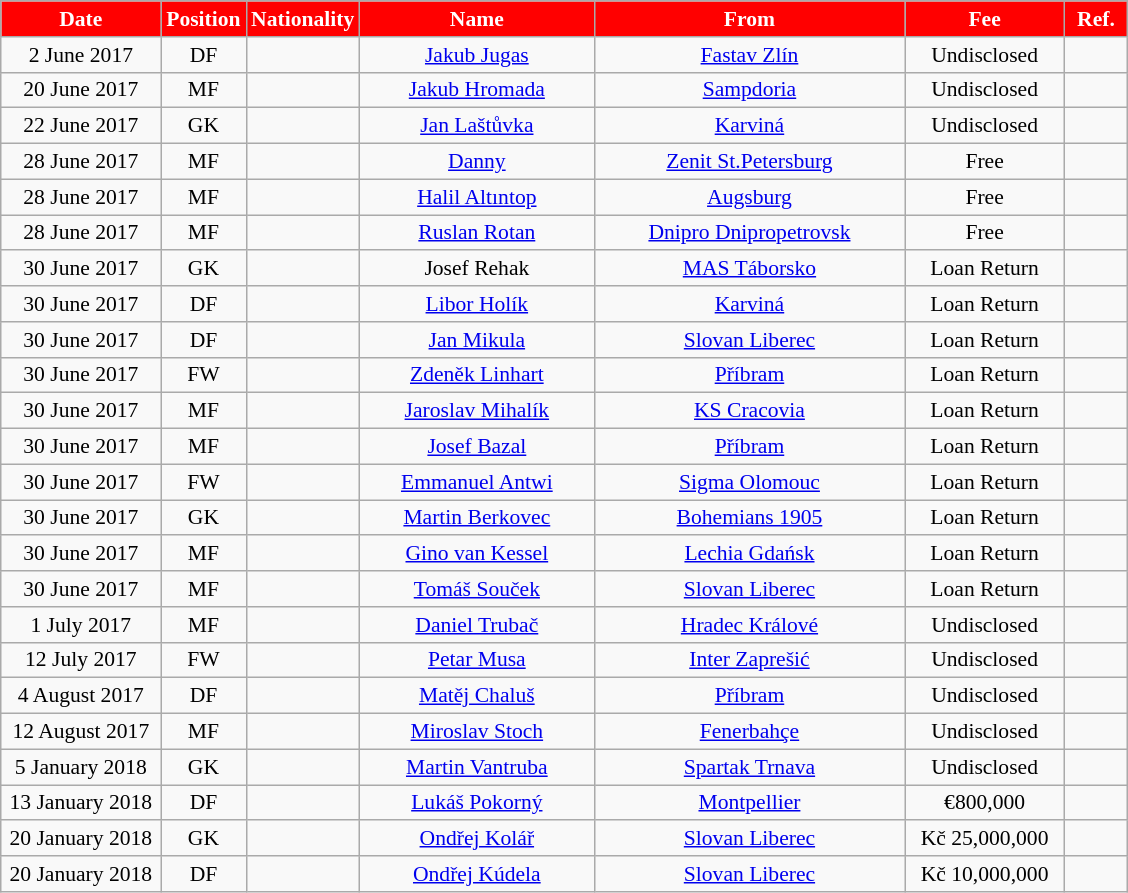<table class="wikitable"  style="text-align:center; font-size:90%; ">
<tr>
<th style="background:#ff0000; color:white; width:100px;">Date</th>
<th style="background:#ff0000; color:white; width:50px;">Position</th>
<th style="background:#ff0000; color:white; width:50px;">Nationality</th>
<th style="background:#ff0000; color:white; width:150px;">Name</th>
<th style="background:#ff0000; color:white; width:200px;">From</th>
<th style="background:#ff0000; color:white; width:100px;">Fee</th>
<th style="background:#ff0000; color:white; width:35px;">Ref.</th>
</tr>
<tr>
<td>2 June 2017</td>
<td>DF</td>
<td></td>
<td><a href='#'>Jakub Jugas</a></td>
<td><a href='#'>Fastav Zlín</a></td>
<td>Undisclosed</td>
<td></td>
</tr>
<tr>
<td>20 June 2017</td>
<td>MF</td>
<td></td>
<td><a href='#'>Jakub Hromada</a></td>
<td><a href='#'>Sampdoria</a></td>
<td>Undisclosed</td>
<td></td>
</tr>
<tr>
<td>22 June 2017</td>
<td>GK</td>
<td></td>
<td><a href='#'>Jan Laštůvka</a></td>
<td><a href='#'>Karviná</a></td>
<td>Undisclosed</td>
<td></td>
</tr>
<tr>
<td>28 June 2017</td>
<td>MF</td>
<td></td>
<td><a href='#'>Danny</a></td>
<td><a href='#'>Zenit St.Petersburg</a></td>
<td>Free</td>
<td></td>
</tr>
<tr>
<td>28 June 2017</td>
<td>MF</td>
<td></td>
<td><a href='#'>Halil Altıntop</a></td>
<td><a href='#'>Augsburg</a></td>
<td>Free</td>
<td></td>
</tr>
<tr>
<td>28 June 2017</td>
<td>MF</td>
<td></td>
<td><a href='#'>Ruslan Rotan</a></td>
<td><a href='#'>Dnipro Dnipropetrovsk</a></td>
<td>Free</td>
<td></td>
</tr>
<tr>
<td>30 June 2017</td>
<td>GK</td>
<td></td>
<td>Josef Rehak</td>
<td><a href='#'>MAS Táborsko</a></td>
<td>Loan Return</td>
<td></td>
</tr>
<tr>
<td>30 June 2017</td>
<td>DF</td>
<td></td>
<td><a href='#'>Libor Holík</a></td>
<td><a href='#'>Karviná</a></td>
<td>Loan Return</td>
<td></td>
</tr>
<tr>
<td>30 June 2017</td>
<td>DF</td>
<td></td>
<td><a href='#'>Jan Mikula</a></td>
<td><a href='#'>Slovan Liberec</a></td>
<td>Loan Return</td>
<td></td>
</tr>
<tr>
<td>30 June 2017</td>
<td>FW</td>
<td></td>
<td><a href='#'>Zdeněk Linhart</a></td>
<td><a href='#'>Příbram</a></td>
<td>Loan Return</td>
<td></td>
</tr>
<tr>
<td>30 June 2017</td>
<td>MF</td>
<td></td>
<td><a href='#'>Jaroslav Mihalík</a></td>
<td><a href='#'>KS Cracovia</a></td>
<td>Loan Return</td>
<td></td>
</tr>
<tr>
<td>30 June 2017</td>
<td>MF</td>
<td></td>
<td><a href='#'>Josef Bazal</a></td>
<td><a href='#'>Příbram</a></td>
<td>Loan Return</td>
<td></td>
</tr>
<tr>
<td>30 June 2017</td>
<td>FW</td>
<td></td>
<td><a href='#'>Emmanuel Antwi</a></td>
<td><a href='#'>Sigma Olomouc</a></td>
<td>Loan Return</td>
<td></td>
</tr>
<tr>
<td>30 June 2017</td>
<td>GK</td>
<td></td>
<td><a href='#'>Martin Berkovec</a></td>
<td><a href='#'>Bohemians 1905</a></td>
<td>Loan Return</td>
<td></td>
</tr>
<tr>
<td>30 June 2017</td>
<td>MF</td>
<td></td>
<td><a href='#'>Gino van Kessel</a></td>
<td><a href='#'>Lechia Gdańsk</a></td>
<td>Loan Return</td>
<td></td>
</tr>
<tr>
<td>30 June 2017</td>
<td>MF</td>
<td></td>
<td><a href='#'>Tomáš Souček</a></td>
<td><a href='#'>Slovan Liberec</a></td>
<td>Loan Return</td>
<td></td>
</tr>
<tr>
<td>1 July 2017</td>
<td>MF</td>
<td></td>
<td><a href='#'>Daniel Trubač</a></td>
<td><a href='#'>Hradec Králové</a></td>
<td>Undisclosed</td>
<td></td>
</tr>
<tr>
<td>12 July 2017</td>
<td>FW</td>
<td></td>
<td><a href='#'>Petar Musa</a></td>
<td><a href='#'>Inter Zaprešić</a></td>
<td>Undisclosed</td>
<td></td>
</tr>
<tr>
<td>4 August 2017</td>
<td>DF</td>
<td></td>
<td><a href='#'>Matěj Chaluš</a></td>
<td><a href='#'>Příbram</a></td>
<td>Undisclosed</td>
<td></td>
</tr>
<tr>
<td>12 August 2017</td>
<td>MF</td>
<td></td>
<td><a href='#'>Miroslav Stoch</a></td>
<td><a href='#'>Fenerbahçe</a></td>
<td>Undisclosed</td>
<td></td>
</tr>
<tr>
<td>5 January 2018</td>
<td>GK</td>
<td></td>
<td><a href='#'>Martin Vantruba</a></td>
<td><a href='#'>Spartak Trnava</a></td>
<td>Undisclosed</td>
<td></td>
</tr>
<tr>
<td>13 January 2018</td>
<td>DF</td>
<td></td>
<td><a href='#'>Lukáš Pokorný</a></td>
<td><a href='#'>Montpellier</a></td>
<td>€800,000</td>
<td></td>
</tr>
<tr>
<td>20 January 2018</td>
<td>GK</td>
<td></td>
<td><a href='#'>Ondřej Kolář</a></td>
<td><a href='#'>Slovan Liberec</a></td>
<td>Kč 25,000,000</td>
<td></td>
</tr>
<tr>
<td>20 January 2018</td>
<td>DF</td>
<td></td>
<td><a href='#'>Ondřej Kúdela</a></td>
<td><a href='#'>Slovan Liberec</a></td>
<td>Kč 10,000,000</td>
<td></td>
</tr>
</table>
